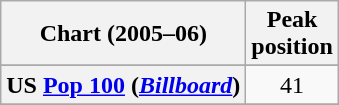<table class="wikitable sortable plainrowheaders" style="text-align:center;">
<tr>
<th scope="col">Chart (2005–06)</th>
<th scope="col">Peak<br>position</th>
</tr>
<tr>
</tr>
<tr>
</tr>
<tr>
</tr>
<tr>
</tr>
<tr>
</tr>
<tr>
</tr>
<tr>
</tr>
<tr>
</tr>
<tr>
</tr>
<tr>
</tr>
<tr>
</tr>
<tr>
</tr>
<tr>
</tr>
<tr>
</tr>
<tr>
</tr>
<tr>
</tr>
<tr>
</tr>
<tr>
</tr>
<tr>
</tr>
<tr>
</tr>
<tr>
<th scope="row">US <a href='#'>Pop 100</a> (<a href='#'><em>Billboard</em></a>)</th>
<td align="center">41</td>
</tr>
<tr>
</tr>
</table>
